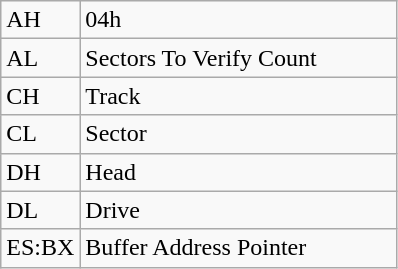<table class="wikitable">
<tr>
<td width="20%">AH</td>
<td width="80%">04h</td>
</tr>
<tr>
<td width="20%">AL</td>
<td width="80%">Sectors To Verify Count</td>
</tr>
<tr>
<td width="20%">CH</td>
<td width="80%">Track</td>
</tr>
<tr>
<td width="20%">CL</td>
<td width="80%">Sector</td>
</tr>
<tr>
<td width="20%">DH</td>
<td width="80%">Head</td>
</tr>
<tr>
<td width="20%">DL</td>
<td width="80%">Drive</td>
</tr>
<tr>
<td width="20%">ES:BX</td>
<td width="80%">Buffer Address Pointer</td>
</tr>
</table>
